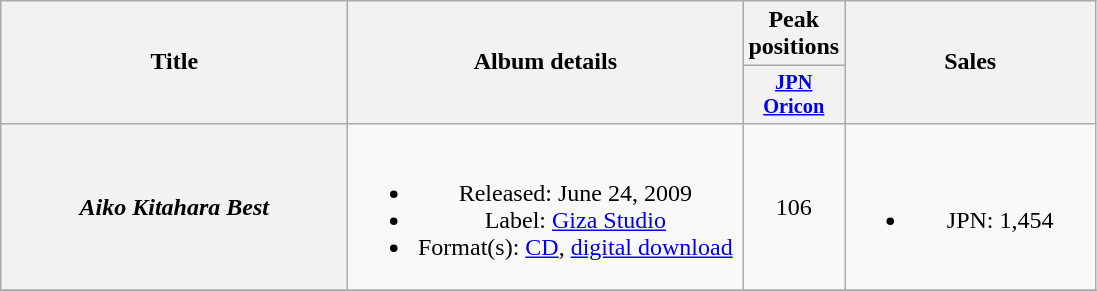<table class="wikitable plainrowheaders" style="text-align:center;">
<tr>
<th style="width:14em;" rowspan="2">Title</th>
<th style="width:16em;" rowspan="2">Album details</th>
<th colspan="1">Peak positions</th>
<th style="width:10em;" rowspan="2">Sales</th>
</tr>
<tr>
<th style="width:3em;font-size:85%"><a href='#'>JPN<br>Oricon</a><br></th>
</tr>
<tr>
<th scope="row"><em>Aiko Kitahara Best</em></th>
<td><br><ul><li>Released: June 24, 2009</li><li>Label: <a href='#'>Giza Studio</a></li><li>Format(s): <a href='#'>CD</a>, <a href='#'>digital download</a></li></ul></td>
<td>106</td>
<td><br><ul><li>JPN: 1,454</li></ul></td>
</tr>
<tr>
</tr>
</table>
